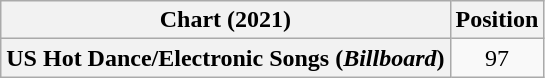<table class="wikitable plainrowheaders" style="text-align:center">
<tr>
<th scope="col">Chart (2021)</th>
<th scope="col">Position</th>
</tr>
<tr>
<th scope="row">US Hot Dance/Electronic Songs (<em>Billboard</em>)</th>
<td>97</td>
</tr>
</table>
